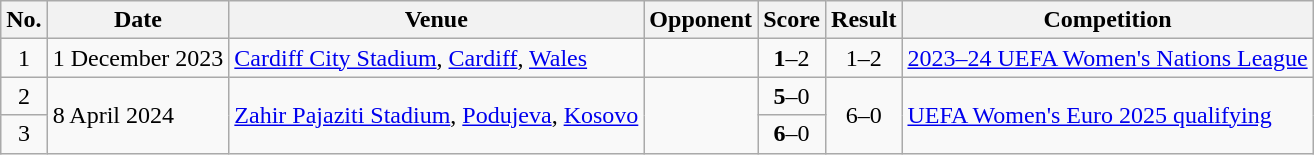<table class="wikitable sortable">
<tr>
<th scope="col">No.</th>
<th scope="col">Date</th>
<th scope="col">Venue</th>
<th scope="col">Opponent</th>
<th scope="col">Score</th>
<th scope="col">Result</th>
<th scope="col">Competition</th>
</tr>
<tr>
<td align="center">1</td>
<td>1 December 2023</td>
<td><a href='#'>Cardiff City Stadium</a>, <a href='#'>Cardiff</a>, <a href='#'>Wales</a></td>
<td></td>
<td align="center"><strong>1</strong>–2</td>
<td align="center">1–2</td>
<td><a href='#'>2023–24 UEFA Women's Nations League</a></td>
</tr>
<tr>
<td align="center">2</td>
<td rowspan="2">8 April 2024</td>
<td rowspan="2"><a href='#'>Zahir Pajaziti Stadium</a>, <a href='#'>Podujeva</a>, <a href='#'>Kosovo</a></td>
<td rowspan="2"></td>
<td align="center"><strong>5</strong>–0</td>
<td rowspan="2" align="center">6–0</td>
<td rowspan="2"><a href='#'>UEFA Women's Euro 2025 qualifying</a></td>
</tr>
<tr>
<td align="center">3</td>
<td align="center"><strong>6</strong>–0</td>
</tr>
</table>
